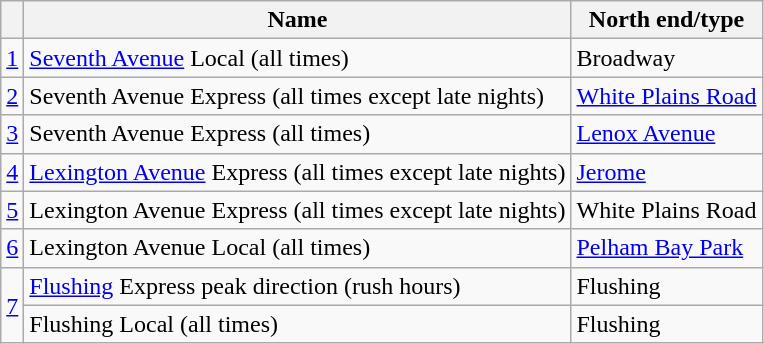<table class=wikitable>
<tr>
<th></th>
<th>Name</th>
<th>North end/type</th>
</tr>
<tr>
<td><a href='#'>1</a></td>
<td><a href='#'>Seventh Avenue</a> Local (all times)</td>
<td>Broadway</td>
</tr>
<tr>
<td><a href='#'>2</a></td>
<td>Seventh Avenue Express (all times except late nights)</td>
<td><a href='#'>White Plains Road</a></td>
</tr>
<tr>
<td><a href='#'>3</a></td>
<td>Seventh Avenue Express (all times)</td>
<td><a href='#'>Lenox Avenue</a></td>
</tr>
<tr>
<td><a href='#'>4</a></td>
<td><a href='#'>Lexington Avenue</a> Express (all times except late nights)</td>
<td><a href='#'>Jerome</a></td>
</tr>
<tr>
<td><a href='#'>5</a></td>
<td>Lexington Avenue Express (all times except late nights)</td>
<td>White Plains Road</td>
</tr>
<tr>
<td><a href='#'>6</a></td>
<td>Lexington Avenue Local (all times)</td>
<td><a href='#'>Pelham Bay Park</a></td>
</tr>
<tr>
<td rowspan=2><a href='#'>7</a></td>
<td><a href='#'>Flushing</a> Express peak direction (rush hours)</td>
<td>Flushing</td>
</tr>
<tr>
<td>Flushing Local (all times)</td>
<td>Flushing</td>
</tr>
</table>
